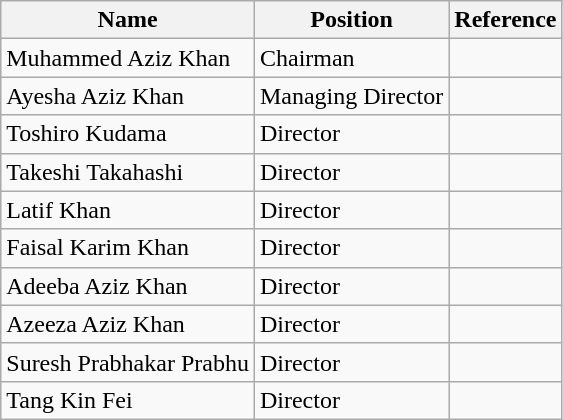<table class="wikitable">
<tr>
<th>Name</th>
<th>Position</th>
<th>Reference</th>
</tr>
<tr>
<td>Muhammed Aziz Khan</td>
<td>Chairman</td>
<td></td>
</tr>
<tr>
<td>Ayesha Aziz Khan</td>
<td>Managing Director</td>
<td></td>
</tr>
<tr>
<td>Toshiro Kudama</td>
<td>Director</td>
<td></td>
</tr>
<tr>
<td>Takeshi Takahashi</td>
<td>Director</td>
<td></td>
</tr>
<tr>
<td>Latif Khan</td>
<td>Director</td>
<td></td>
</tr>
<tr>
<td>Faisal Karim Khan</td>
<td>Director</td>
<td></td>
</tr>
<tr>
<td>Adeeba Aziz Khan</td>
<td>Director</td>
<td></td>
</tr>
<tr>
<td>Azeeza Aziz Khan</td>
<td>Director</td>
<td></td>
</tr>
<tr>
<td>Suresh Prabhakar Prabhu</td>
<td>Director</td>
<td></td>
</tr>
<tr>
<td>Tang Kin Fei</td>
<td>Director</td>
<td></td>
</tr>
</table>
